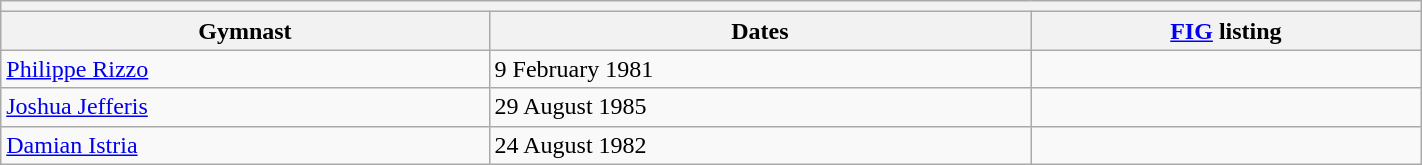<table class="wikitable mw-collapsible mw-collapsed" width="75%">
<tr>
<th colspan="3"></th>
</tr>
<tr>
<th>Gymnast</th>
<th>Dates</th>
<th><a href='#'>FIG</a> listing</th>
</tr>
<tr>
<td><a href='#'>Philippe Rizzo</a></td>
<td>9 February 1981</td>
<td></td>
</tr>
<tr>
<td><a href='#'>Joshua Jefferis</a></td>
<td>29 August 1985</td>
<td></td>
</tr>
<tr>
<td><a href='#'>Damian Istria</a></td>
<td>24 August 1982</td>
<td></td>
</tr>
</table>
